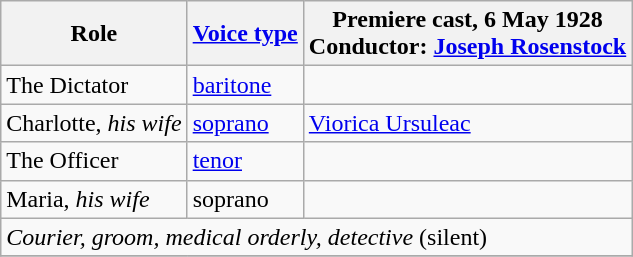<table class="wikitable">
<tr>
<th>Role</th>
<th><a href='#'>Voice type</a></th>
<th>Premiere cast, 6 May 1928<br>Conductor: <a href='#'>Joseph Rosenstock</a></th>
</tr>
<tr>
<td>The Dictator</td>
<td><a href='#'>baritone</a></td>
<td></td>
</tr>
<tr>
<td>Charlotte, <em>his wife</em></td>
<td><a href='#'>soprano</a></td>
<td><a href='#'>Viorica Ursuleac</a></td>
</tr>
<tr>
<td>The Officer</td>
<td><a href='#'>tenor</a></td>
<td></td>
</tr>
<tr>
<td>Maria, <em>his wife</em></td>
<td>soprano</td>
<td></td>
</tr>
<tr>
<td colspan="3"><em>Courier, groom, medical orderly, detective</em> (silent)</td>
</tr>
<tr>
</tr>
</table>
